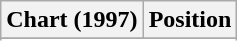<table class="wikitable sortable plainrowheaders" style="text-align:center;"\>
<tr>
<th scope="column">Chart (1997)</th>
<th scope="column">Position</th>
</tr>
<tr>
</tr>
<tr>
</tr>
<tr>
</tr>
</table>
